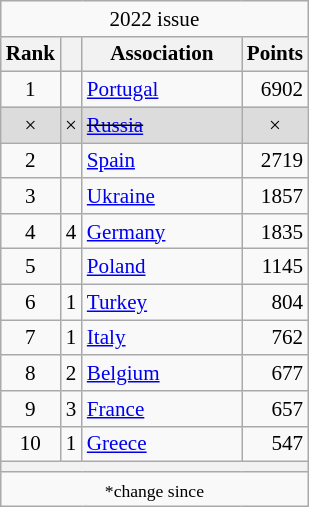<table class="wikitable" style="font-size:88%">
<tr align=center>
<td colspan=4>2022 issue</td>
</tr>
<tr>
<th>Rank</th>
<th></th>
<th width=100>Association</th>
<th>Points</th>
</tr>
<tr>
<td align="center">1</td>
<td align="center"></td>
<td> <a href='#'>Portugal</a></td>
<td align=right>6902</td>
</tr>
<tr bgcolor=gainsboro>
<td align="center">×</td>
<td align="center">×</td>
<td><s> <a href='#'>Russia</a></s></td>
<td align=center>×</td>
</tr>
<tr>
<td align="center">2</td>
<td align="center"></td>
<td> <a href='#'>Spain</a></td>
<td align=right>2719</td>
</tr>
<tr>
<td align="center">3</td>
<td align="center"></td>
<td> <a href='#'>Ukraine</a></td>
<td align=right>1857</td>
</tr>
<tr>
<td align="center">4</td>
<td align="center"> 4</td>
<td> <a href='#'>Germany</a></td>
<td align=right>1835</td>
</tr>
<tr>
<td align="center">5</td>
<td align="center"></td>
<td> <a href='#'>Poland</a></td>
<td align=right>1145</td>
</tr>
<tr>
<td align="center">6</td>
<td align="center"> 1</td>
<td> <a href='#'>Turkey</a></td>
<td align=right>804</td>
</tr>
<tr>
<td align="center">7</td>
<td align="center"> 1</td>
<td> <a href='#'>Italy</a></td>
<td align=right>762</td>
</tr>
<tr>
<td align="center">8</td>
<td align="center"> 2</td>
<td> <a href='#'>Belgium</a></td>
<td align=right>677</td>
</tr>
<tr>
<td align="center">9</td>
<td align="center"> 3</td>
<td> <a href='#'>France</a></td>
<td align=right>657</td>
</tr>
<tr>
<td align="center">10</td>
<td align="center"> 1</td>
<td> <a href='#'>Greece</a></td>
<td align=right>547</td>
</tr>
<tr>
<th colspan=4></th>
</tr>
<tr align=center>
<td colspan=4><small>*change since </small></td>
</tr>
</table>
